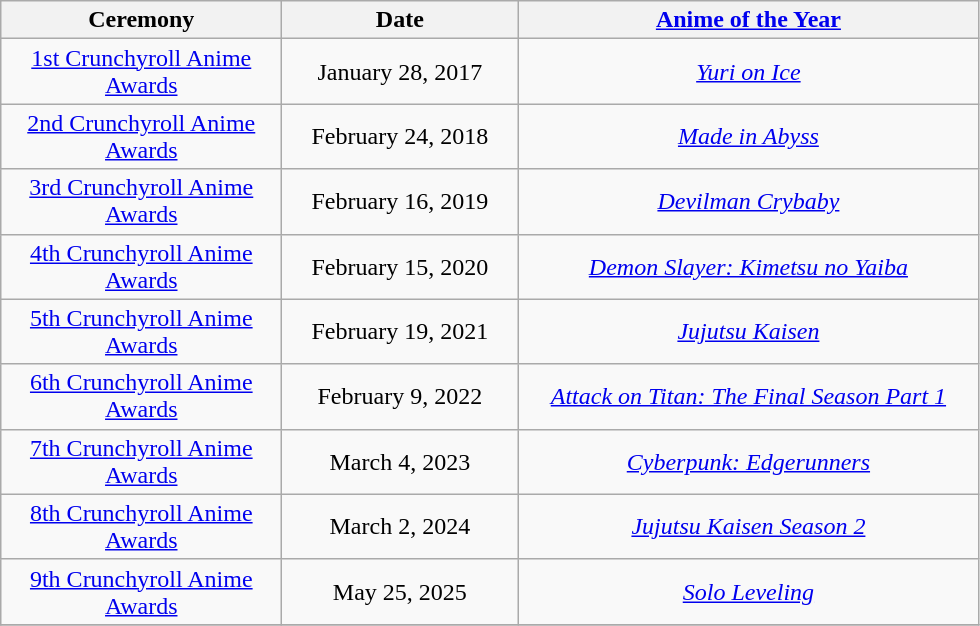<table class="sortable wikitable" style="text-align: center">
<tr>
<th style="width:180px;">Ceremony</th>
<th style="width:150px;">Date</th>
<th style="width:300px;"><a href='#'>Anime of the Year</a></th>
</tr>
<tr>
<td><a href='#'>1st Crunchyroll Anime Awards</a></td>
<td>January 28, 2017</td>
<td><em><a href='#'>Yuri on Ice</a></em></td>
</tr>
<tr>
<td><a href='#'>2nd Crunchyroll Anime Awards</a></td>
<td>February 24, 2018</td>
<td><em><a href='#'>Made in Abyss</a></em></td>
</tr>
<tr>
<td><a href='#'>3rd Crunchyroll Anime Awards</a></td>
<td>February 16, 2019</td>
<td><em><a href='#'>Devilman Crybaby</a></em></td>
</tr>
<tr>
<td><a href='#'>4th Crunchyroll Anime Awards</a></td>
<td>February 15, 2020</td>
<td><em><a href='#'>Demon Slayer: Kimetsu no Yaiba</a></em></td>
</tr>
<tr>
<td><a href='#'>5th Crunchyroll Anime Awards</a></td>
<td>February 19, 2021</td>
<td><em><a href='#'>Jujutsu Kaisen</a></em></td>
</tr>
<tr>
<td><a href='#'>6th Crunchyroll Anime Awards</a></td>
<td>February 9, 2022</td>
<td><em><a href='#'>Attack on Titan: The Final Season Part 1</a></em></td>
</tr>
<tr>
<td><a href='#'>7th Crunchyroll Anime Awards</a></td>
<td>March 4, 2023</td>
<td><em><a href='#'>Cyberpunk: Edgerunners</a></em></td>
</tr>
<tr>
<td><a href='#'>8th Crunchyroll Anime Awards</a></td>
<td>March 2, 2024</td>
<td><em><a href='#'>Jujutsu Kaisen Season 2</a></em></td>
</tr>
<tr>
<td><a href='#'>9th Crunchyroll Anime Awards</a></td>
<td>May 25, 2025</td>
<td><em><a href='#'>Solo Leveling</a></em></td>
</tr>
<tr>
</tr>
</table>
